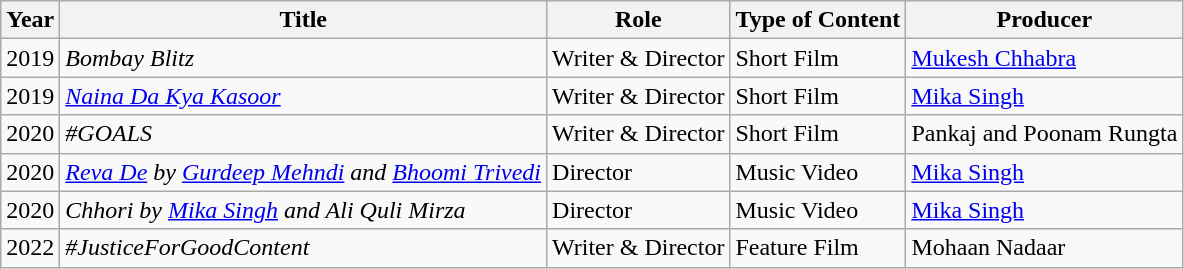<table class="wikitable sortable">
<tr>
<th>Year</th>
<th>Title</th>
<th>Role</th>
<th>Type of Content</th>
<th>Producer</th>
</tr>
<tr>
<td>2019</td>
<td><em>Bombay Blitz</em></td>
<td>Writer & Director</td>
<td>Short Film</td>
<td><a href='#'>Mukesh Chhabra</a></td>
</tr>
<tr>
<td>2019</td>
<td><em><a href='#'>Naina Da Kya Kasoor</a></em></td>
<td>Writer & Director</td>
<td>Short Film</td>
<td><a href='#'>Mika Singh</a></td>
</tr>
<tr>
<td>2020</td>
<td><em>#GOALS</em></td>
<td>Writer & Director</td>
<td>Short Film</td>
<td>Pankaj and Poonam Rungta</td>
</tr>
<tr>
<td>2020</td>
<td><em><a href='#'>Reva De</a> by <a href='#'>Gurdeep Mehndi</a> and <a href='#'>Bhoomi Trivedi</a></em></td>
<td>Director</td>
<td>Music Video</td>
<td><a href='#'>Mika Singh</a></td>
</tr>
<tr>
<td>2020</td>
<td><em>Chhori by <a href='#'>Mika Singh</a> and Ali Quli Mirza</em></td>
<td>Director</td>
<td>Music Video</td>
<td><a href='#'>Mika Singh</a></td>
</tr>
<tr>
<td>2022</td>
<td><em>#JusticeForGoodContent</em></td>
<td>Writer & Director</td>
<td>Feature Film</td>
<td>Mohaan Nadaar</td>
</tr>
</table>
